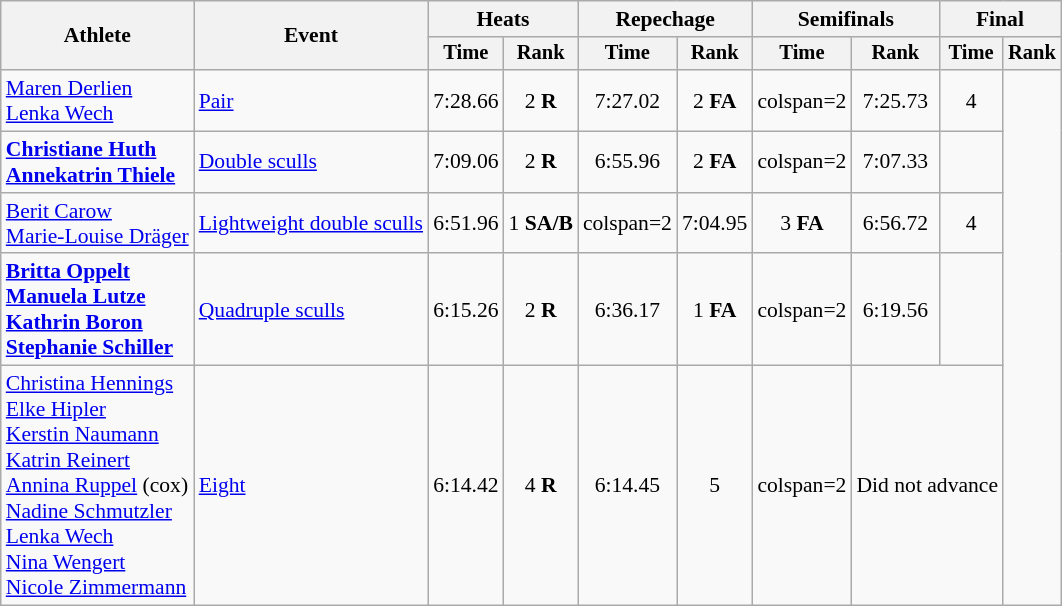<table class="wikitable" style="font-size:90%">
<tr>
<th rowspan="2">Athlete</th>
<th rowspan="2">Event</th>
<th colspan="2">Heats</th>
<th colspan="2">Repechage</th>
<th colspan="2">Semifinals</th>
<th colspan="2">Final</th>
</tr>
<tr style="font-size:95%">
<th>Time</th>
<th>Rank</th>
<th>Time</th>
<th>Rank</th>
<th>Time</th>
<th>Rank</th>
<th>Time</th>
<th>Rank</th>
</tr>
<tr align=center>
<td align=left><a href='#'>Maren Derlien</a><br><a href='#'>Lenka Wech</a></td>
<td align=left><a href='#'>Pair</a></td>
<td>7:28.66</td>
<td>2 <strong>R</strong></td>
<td>7:27.02</td>
<td>2 <strong>FA</strong></td>
<td>colspan=2 </td>
<td>7:25.73</td>
<td>4</td>
</tr>
<tr align=center>
<td align=left><strong><a href='#'>Christiane Huth</a><br><a href='#'>Annekatrin Thiele</a></strong></td>
<td align=left><a href='#'>Double sculls</a></td>
<td>7:09.06</td>
<td>2 <strong>R</strong></td>
<td>6:55.96</td>
<td>2 <strong>FA</strong></td>
<td>colspan=2 </td>
<td>7:07.33</td>
<td></td>
</tr>
<tr align=center>
<td align=left><a href='#'>Berit Carow</a><br><a href='#'>Marie-Louise Dräger</a></td>
<td align=left><a href='#'>Lightweight double sculls</a></td>
<td>6:51.96</td>
<td>1 <strong>SA/B</strong></td>
<td>colspan=2 </td>
<td>7:04.95</td>
<td>3 <strong>FA</strong></td>
<td>6:56.72</td>
<td>4</td>
</tr>
<tr align=center>
<td align=left><strong><a href='#'>Britta Oppelt</a><br><a href='#'>Manuela Lutze</a><br><a href='#'>Kathrin Boron</a><br><a href='#'>Stephanie Schiller</a></strong></td>
<td align=left><a href='#'>Quadruple sculls</a></td>
<td>6:15.26</td>
<td>2 <strong>R</strong></td>
<td>6:36.17</td>
<td>1 <strong>FA</strong></td>
<td>colspan=2 </td>
<td>6:19.56</td>
<td></td>
</tr>
<tr align=center>
<td align=left><a href='#'>Christina Hennings</a><br><a href='#'>Elke Hipler</a><br><a href='#'>Kerstin Naumann</a><br><a href='#'>Katrin Reinert</a><br><a href='#'>Annina Ruppel</a> (cox)<br><a href='#'>Nadine Schmutzler</a><br><a href='#'>Lenka Wech</a><br><a href='#'>Nina Wengert</a><br><a href='#'>Nicole Zimmermann</a></td>
<td align=left><a href='#'>Eight</a></td>
<td>6:14.42</td>
<td>4 <strong>R</strong></td>
<td>6:14.45</td>
<td>5</td>
<td>colspan=2 </td>
<td colspan=2>Did not advance</td>
</tr>
</table>
